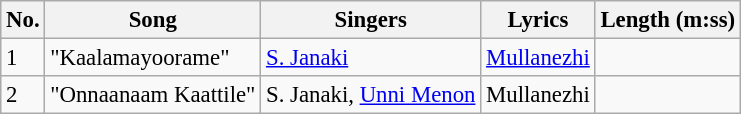<table class="wikitable" style="font-size:95%;">
<tr>
<th>No.</th>
<th>Song</th>
<th>Singers</th>
<th>Lyrics</th>
<th>Length (m:ss)</th>
</tr>
<tr>
<td>1</td>
<td>"Kaalamayoorame"</td>
<td><a href='#'>S. Janaki</a></td>
<td><a href='#'>Mullanezhi</a></td>
<td></td>
</tr>
<tr>
<td>2</td>
<td>"Onnaanaam Kaattile"</td>
<td>S. Janaki, <a href='#'>Unni Menon</a></td>
<td>Mullanezhi</td>
<td></td>
</tr>
</table>
